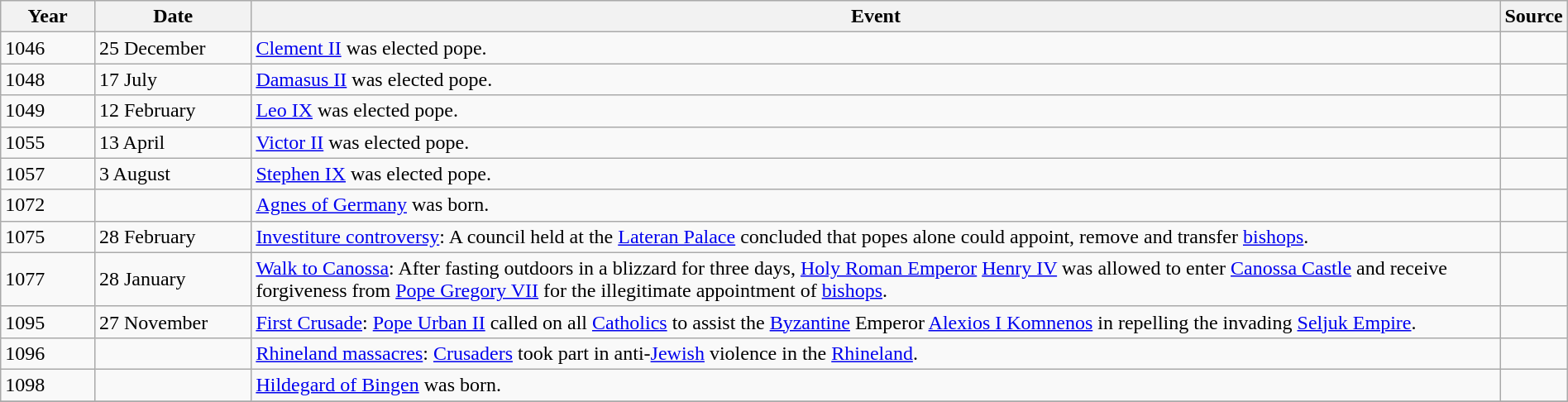<table class="wikitable" width="100%">
<tr>
<th style="width:6%">Year</th>
<th style="width:10%">Date</th>
<th>Event</th>
<th>Source</th>
</tr>
<tr>
<td>1046</td>
<td>25 December</td>
<td><a href='#'>Clement II</a> was elected pope.</td>
<td></td>
</tr>
<tr>
<td>1048</td>
<td>17 July</td>
<td><a href='#'>Damasus II</a> was elected pope.</td>
<td></td>
</tr>
<tr>
<td>1049</td>
<td>12 February</td>
<td><a href='#'>Leo IX</a> was elected pope.</td>
<td></td>
</tr>
<tr>
<td>1055</td>
<td>13 April</td>
<td><a href='#'>Victor II</a> was elected pope.</td>
<td></td>
</tr>
<tr>
<td>1057</td>
<td>3 August</td>
<td><a href='#'>Stephen IX</a> was elected pope.</td>
<td></td>
</tr>
<tr>
<td>1072</td>
<td></td>
<td><a href='#'>Agnes of Germany</a> was born.</td>
<td></td>
</tr>
<tr>
<td>1075</td>
<td>28 February</td>
<td><a href='#'>Investiture controversy</a>: A council held at the <a href='#'>Lateran Palace</a> concluded that popes alone could appoint, remove and transfer <a href='#'>bishops</a>.</td>
<td></td>
</tr>
<tr>
<td>1077</td>
<td>28 January</td>
<td><a href='#'>Walk to Canossa</a>: After fasting outdoors in a blizzard for three days, <a href='#'>Holy Roman Emperor</a> <a href='#'>Henry IV</a> was allowed to enter <a href='#'>Canossa Castle</a> and receive forgiveness from <a href='#'>Pope Gregory VII</a> for the illegitimate appointment of <a href='#'>bishops</a>.</td>
<td></td>
</tr>
<tr>
<td>1095</td>
<td>27 November</td>
<td><a href='#'>First Crusade</a>: <a href='#'>Pope Urban II</a> called on all <a href='#'>Catholics</a> to assist the <a href='#'>Byzantine</a> Emperor <a href='#'>Alexios I Komnenos</a> in repelling the invading <a href='#'>Seljuk Empire</a>.</td>
<td></td>
</tr>
<tr>
<td>1096</td>
<td></td>
<td><a href='#'>Rhineland massacres</a>: <a href='#'>Crusaders</a> took part in anti-<a href='#'>Jewish</a> violence in the <a href='#'>Rhineland</a>.</td>
<td></td>
</tr>
<tr>
<td>1098</td>
<td></td>
<td><a href='#'>Hildegard of Bingen</a> was born.</td>
<td></td>
</tr>
<tr>
</tr>
</table>
